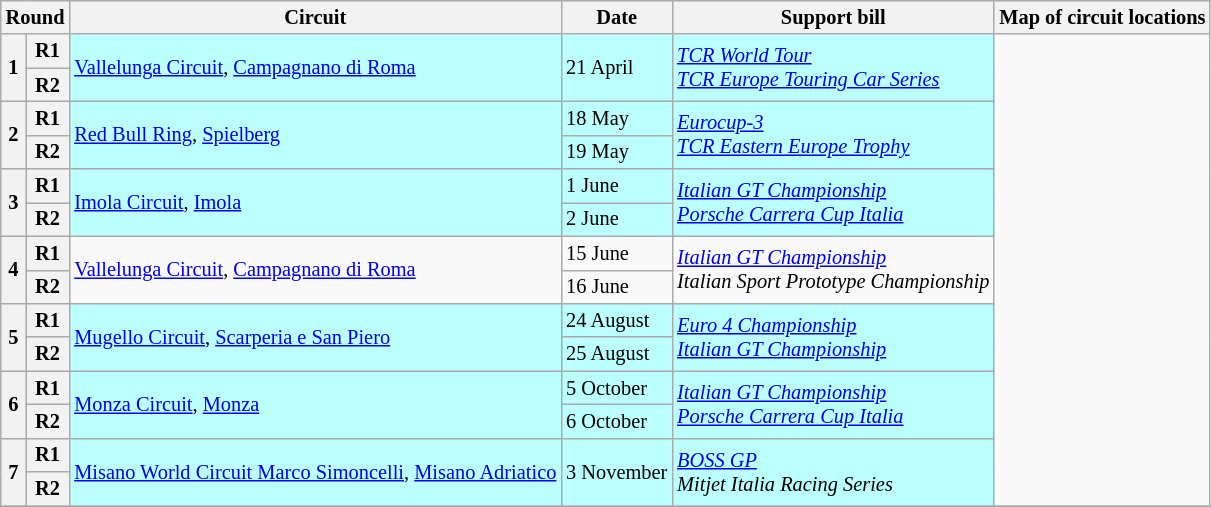<table class="wikitable" style="font-size:85%">
<tr>
<th colspan="2">Round</th>
<th>Circuit</th>
<th>Date</th>
<th>Support bill</th>
<th>Map of circuit locations</th>
</tr>
<tr>
<th rowspan="2">1</th>
<th>R1</th>
<td rowspan="2"  style="background:#bbffff;"> <a href='#'>Vallelunga Circuit</a>, <a href='#'>Campagnano di Roma</a></td>
<td rowspan="2" nowrap=""  style="background:#bbffff;">21 April</td>
<td rowspan="2"  style="background:#bbffff;"><em><a href='#'>TCR World Tour</a><br><a href='#'>TCR Europe Touring Car Series</a></em></td>
<td rowspan="14"></td>
</tr>
<tr>
<th>R2</th>
</tr>
<tr style="background:#bbffff;">
<th rowspan="2">2</th>
<th>R1</th>
<td rowspan="2"> <a href='#'>Red Bull Ring</a>, <a href='#'>Spielberg</a></td>
<td>18 May</td>
<td rowspan="2"><em><a href='#'>Eurocup-3</a><br><a href='#'>TCR Eastern Europe Trophy</a></em></td>
</tr>
<tr>
<th>R2</th>
<td style="background:#bbffff;">19 May</td>
</tr>
<tr style="background:#bbffff;">
<th rowspan="2">3</th>
<th>R1</th>
<td rowspan="2"> <a href='#'>Imola Circuit</a>, <a href='#'>Imola</a></td>
<td style="background:#bbffff;">1 June</td>
<td rowspan="2"><em><a href='#'>Italian GT Championship</a></em><br><em><a href='#'>Porsche Carrera Cup Italia</a></em></td>
</tr>
<tr>
<th>R2</th>
<td style="background:#bbffff;">2 June</td>
</tr>
<tr>
<th rowspan="2">4</th>
<th>R1</th>
<td rowspan="2"> <a href='#'>Vallelunga Circuit</a>, <a href='#'>Campagnano di Roma</a></td>
<td nowrap="">15 June</td>
<td rowspan="2"><em><a href='#'>Italian GT Championship</a><br>Italian Sport Prototype Championship</em></td>
</tr>
<tr>
<th>R2</th>
<td>16 June</td>
</tr>
<tr style="background:#bbffff;">
<th rowspan="2">5</th>
<th>R1</th>
<td rowspan="2"> <a href='#'>Mugello Circuit</a>, <a href='#'>Scarperia e San Piero</a></td>
<td>24 August</td>
<td rowspan="2"><em><a href='#'>Euro 4 Championship</a><br><a href='#'>Italian GT Championship</a></em></td>
</tr>
<tr>
<th>R2</th>
<td style="background:#bbffff;">25 August</td>
</tr>
<tr style="background:#bbffff;">
<th rowspan="2">6</th>
<th>R1</th>
<td rowspan="2"> <a href='#'>Monza Circuit</a>, <a href='#'>Monza</a></td>
<td>5 October</td>
<td rowspan="2"><em><a href='#'>Italian GT Championship</a></em><br><em><a href='#'>Porsche Carrera Cup Italia</a></em></td>
</tr>
<tr>
<th>R2</th>
<td style="background:#bbffff;">6 October</td>
</tr>
<tr style="background:#bbffff;">
<th rowspan="2">7</th>
<th>R1</th>
<td rowspan="2"> <a href='#'>Misano World Circuit Marco Simoncelli</a>, <a href='#'>Misano Adriatico</a></td>
<td rowspan="2">3 November</td>
<td rowspan="2"><em><a href='#'>BOSS GP</a><br>Mitjet Italia Racing Series</em></td>
</tr>
<tr>
<th>R2</th>
</tr>
<tr>
</tr>
</table>
